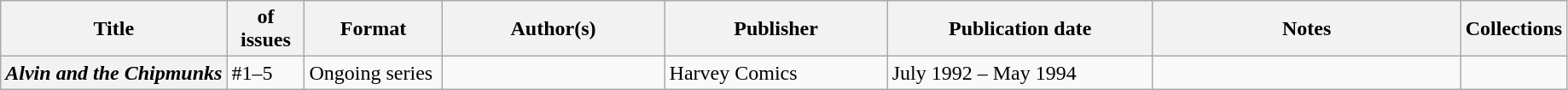<table class="wikitable">
<tr>
<th>Title</th>
<th style="width:40pt"> of issues</th>
<th style="width:75pt">Format</th>
<th style="width:125pt">Author(s)</th>
<th style="width:125pt">Publisher</th>
<th style="width:150pt">Publication date</th>
<th style="width:175pt">Notes</th>
<th>Collections</th>
</tr>
<tr>
<th><em>Alvin and the Chipmunks</em></th>
<td>#1–5</td>
<td>Ongoing series</td>
<td></td>
<td>Harvey Comics</td>
<td>July 1992 – May 1994</td>
<td></td>
<td></td>
</tr>
</table>
